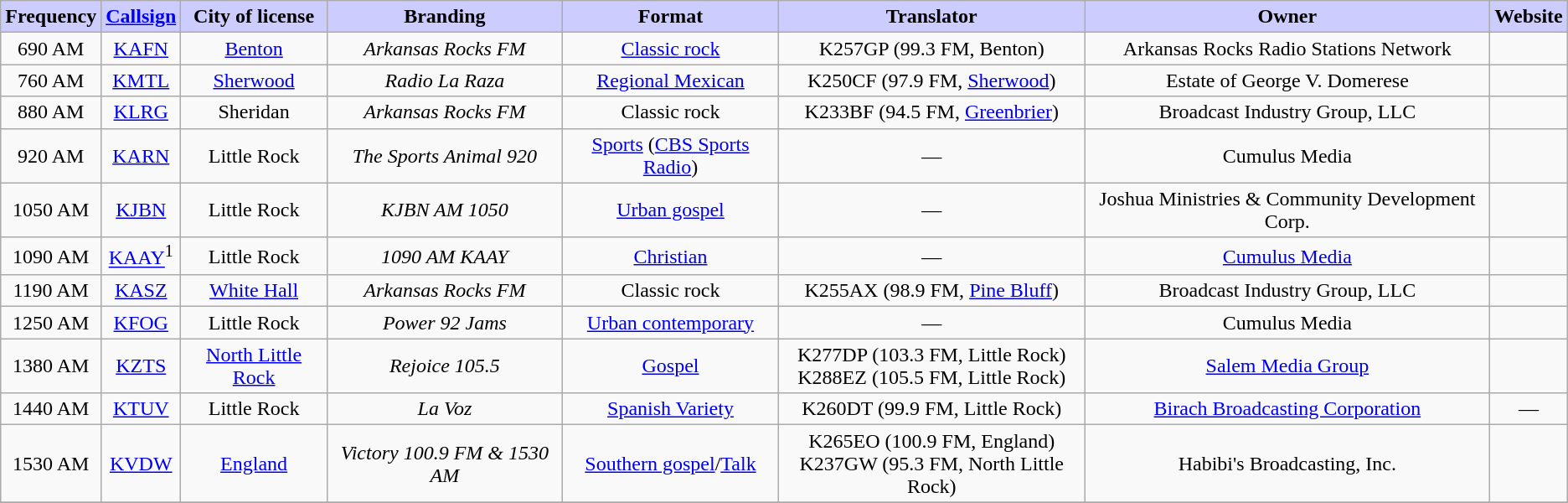<table class=wikitable style="text-align:center">
<tr>
<th style="background:#ccccff;"><strong>Frequency</strong></th>
<th style="background:#ccccff;"><strong><a href='#'>Callsign</a></strong></th>
<th style="background:#ccccff;"><strong>City of license</strong></th>
<th style="background:#ccccff;"><strong>Branding</strong></th>
<th style="background:#ccccff;"><strong>Format</strong></th>
<th style="background:#ccccff;"><strong>Translator</strong></th>
<th style="background:#ccccff;"><strong>Owner</strong></th>
<th style="background:#ccccff;" class="unsortable"><strong>Website</strong></th>
</tr>
<tr>
<td>690 AM</td>
<td><a href='#'>KAFN</a></td>
<td><a href='#'>Benton</a></td>
<td><em>Arkansas Rocks FM</em></td>
<td><a href='#'>Classic rock</a></td>
<td>K257GP (99.3 FM, Benton)</td>
<td>Arkansas Rocks Radio Stations Network</td>
<td></td>
</tr>
<tr>
<td>760 AM</td>
<td><a href='#'>KMTL</a></td>
<td><a href='#'>Sherwood</a></td>
<td><em>Radio La Raza</em></td>
<td><a href='#'>Regional Mexican</a></td>
<td>K250CF (97.9 FM, <a href='#'>Sherwood</a>)</td>
<td>Estate of George V. Domerese<br></td>
<td></td>
</tr>
<tr>
<td>880 AM</td>
<td><a href='#'>KLRG</a></td>
<td>Sheridan</td>
<td><em>Arkansas Rocks FM</em></td>
<td>Classic rock</td>
<td>K233BF (94.5 FM, <a href='#'>Greenbrier</a>)</td>
<td>Broadcast Industry Group, LLC</td>
<td></td>
</tr>
<tr>
<td>920 AM</td>
<td><a href='#'>KARN</a></td>
<td>Little Rock</td>
<td><em>The Sports Animal 920</em></td>
<td><a href='#'>Sports</a> (<a href='#'>CBS Sports Radio</a>)</td>
<td><span>—</span></td>
<td>Cumulus Media</td>
<td></td>
</tr>
<tr>
<td>1050 AM</td>
<td><a href='#'>KJBN</a></td>
<td>Little Rock</td>
<td><em>KJBN AM 1050</em></td>
<td><a href='#'>Urban gospel</a></td>
<td><span>—</span></td>
<td>Joshua Ministries & Community Development Corp.</td>
<td></td>
</tr>
<tr>
<td>1090 AM</td>
<td><a href='#'>KAAY</a><sup>1</sup></td>
<td>Little Rock</td>
<td><em>1090 AM KAAY</em></td>
<td><a href='#'>Christian</a></td>
<td><span>—</span></td>
<td><a href='#'>Cumulus Media</a></td>
<td></td>
</tr>
<tr>
<td>1190 AM</td>
<td><a href='#'>KASZ</a></td>
<td><a href='#'>White Hall</a></td>
<td><em>Arkansas Rocks FM</em></td>
<td>Classic rock</td>
<td>K255AX (98.9 FM, <a href='#'>Pine Bluff</a>)</td>
<td>Broadcast Industry Group, LLC</td>
<td></td>
</tr>
<tr>
<td>1250 AM</td>
<td><a href='#'>KFOG</a></td>
<td>Little Rock</td>
<td><em>Power 92 Jams</em></td>
<td><a href='#'>Urban contemporary</a><br></td>
<td><span>—</span></td>
<td>Cumulus Media</td>
<td></td>
</tr>
<tr>
<td>1380 AM</td>
<td><a href='#'>KZTS</a></td>
<td><a href='#'>North Little Rock</a></td>
<td><em>Rejoice 105.5</em></td>
<td><a href='#'>Gospel</a></td>
<td>K277DP (103.3 FM, Little Rock)<br>K288EZ (105.5 FM, Little Rock)</td>
<td><a href='#'>Salem Media Group</a></td>
<td></td>
</tr>
<tr>
<td>1440 AM</td>
<td><a href='#'>KTUV</a></td>
<td>Little Rock</td>
<td><em>La Voz</em></td>
<td><a href='#'>Spanish Variety</a></td>
<td>K260DT (99.9 FM, Little Rock)</td>
<td><a href='#'>Birach Broadcasting Corporation</a><br></td>
<td><span>—</span></td>
</tr>
<tr>
<td>1530 AM</td>
<td><a href='#'>KVDW</a></td>
<td><a href='#'>England</a></td>
<td><em>Victory 100.9 FM & 1530 AM</em></td>
<td><a href='#'>Southern gospel</a>/<a href='#'>Talk</a></td>
<td>K265EO (100.9 FM, England)<br>K237GW (95.3 FM, North Little Rock)</td>
<td>Habibi's Broadcasting, Inc.</td>
<td></td>
</tr>
<tr>
</tr>
</table>
